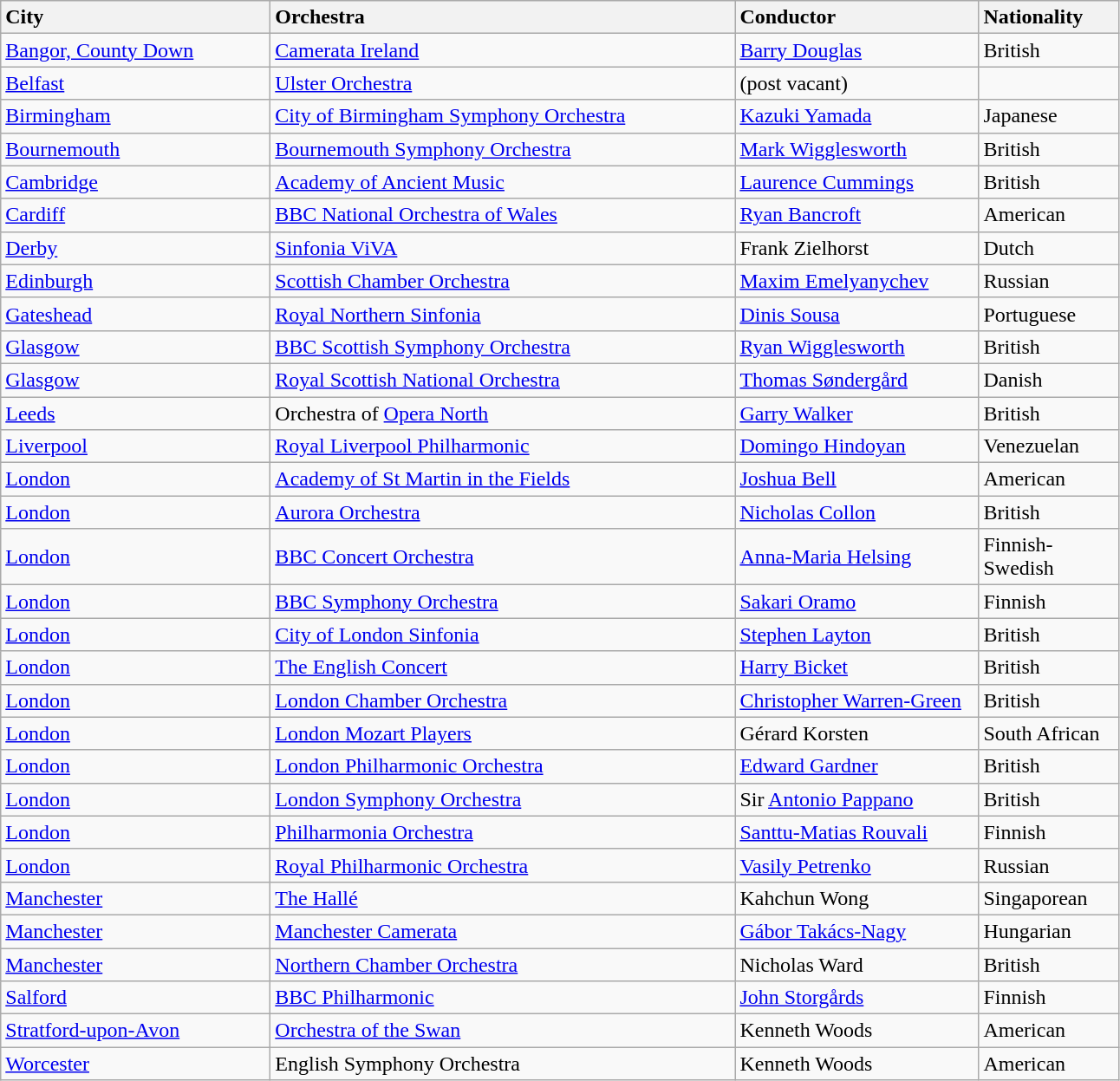<table class="wikitable">
<tr>
<td style="width: 200px; background: #f2f2f2"><strong>City</strong></td>
<td style="width: 350px; background: #f2f2f2"><strong>Orchestra</strong></td>
<td style="width: 180px; background: #f2f2f2"><strong>Conductor</strong></td>
<td style="width: 100px; background: #f2f2f2"><strong>Nationality</strong></td>
</tr>
<tr>
<td><a href='#'>Bangor, County Down</a></td>
<td><a href='#'>Camerata Ireland</a></td>
<td><a href='#'>Barry Douglas</a></td>
<td>British</td>
</tr>
<tr>
<td><a href='#'>Belfast</a></td>
<td><a href='#'>Ulster Orchestra</a></td>
<td>(post vacant)</td>
<td></td>
</tr>
<tr>
<td><a href='#'>Birmingham</a></td>
<td><a href='#'>City of Birmingham Symphony Orchestra</a></td>
<td><a href='#'>Kazuki Yamada</a></td>
<td>Japanese</td>
</tr>
<tr>
<td><a href='#'>Bournemouth</a></td>
<td><a href='#'>Bournemouth Symphony Orchestra</a></td>
<td><a href='#'>Mark Wigglesworth</a></td>
<td>British</td>
</tr>
<tr>
<td><a href='#'>Cambridge</a></td>
<td><a href='#'>Academy of Ancient Music</a></td>
<td><a href='#'>Laurence Cummings</a></td>
<td>British</td>
</tr>
<tr>
<td><a href='#'>Cardiff</a></td>
<td><a href='#'>BBC National Orchestra of Wales</a></td>
<td><a href='#'>Ryan Bancroft</a></td>
<td>American</td>
</tr>
<tr>
<td><a href='#'>Derby</a></td>
<td><a href='#'>Sinfonia ViVA</a></td>
<td>Frank Zielhorst</td>
<td>Dutch</td>
</tr>
<tr>
<td><a href='#'>Edinburgh</a></td>
<td><a href='#'>Scottish Chamber Orchestra</a></td>
<td><a href='#'>Maxim Emelyanychev</a></td>
<td>Russian</td>
</tr>
<tr>
<td><a href='#'>Gateshead</a></td>
<td><a href='#'>Royal Northern Sinfonia</a></td>
<td><a href='#'>Dinis Sousa</a></td>
<td>Portuguese</td>
</tr>
<tr>
<td><a href='#'>Glasgow</a></td>
<td><a href='#'>BBC Scottish Symphony Orchestra</a></td>
<td><a href='#'>Ryan Wigglesworth</a></td>
<td>British</td>
</tr>
<tr>
<td><a href='#'>Glasgow</a></td>
<td><a href='#'>Royal Scottish National Orchestra</a></td>
<td><a href='#'>Thomas Søndergård</a></td>
<td>Danish</td>
</tr>
<tr>
<td><a href='#'>Leeds</a></td>
<td>Orchestra of <a href='#'>Opera North</a></td>
<td><a href='#'>Garry Walker</a></td>
<td>British</td>
</tr>
<tr>
<td><a href='#'>Liverpool</a></td>
<td><a href='#'>Royal Liverpool Philharmonic</a></td>
<td><a href='#'>Domingo Hindoyan</a></td>
<td>Venezuelan</td>
</tr>
<tr>
<td><a href='#'>London</a></td>
<td><a href='#'>Academy of St Martin in the Fields</a></td>
<td><a href='#'>Joshua Bell</a></td>
<td>American</td>
</tr>
<tr>
<td><a href='#'>London</a></td>
<td><a href='#'>Aurora Orchestra</a></td>
<td><a href='#'>Nicholas Collon</a></td>
<td>British</td>
</tr>
<tr>
<td><a href='#'>London</a></td>
<td><a href='#'>BBC Concert Orchestra</a></td>
<td><a href='#'>Anna-Maria Helsing</a></td>
<td>Finnish-Swedish</td>
</tr>
<tr>
<td><a href='#'>London</a></td>
<td><a href='#'>BBC Symphony Orchestra</a></td>
<td><a href='#'>Sakari Oramo</a></td>
<td>Finnish</td>
</tr>
<tr>
<td><a href='#'>London</a></td>
<td><a href='#'>City of London Sinfonia</a></td>
<td><a href='#'>Stephen Layton</a></td>
<td>British</td>
</tr>
<tr>
<td><a href='#'>London</a></td>
<td><a href='#'>The English Concert</a></td>
<td><a href='#'>Harry Bicket</a></td>
<td>British</td>
</tr>
<tr>
<td><a href='#'>London</a></td>
<td><a href='#'>London Chamber Orchestra</a></td>
<td><a href='#'>Christopher Warren-Green</a></td>
<td>British</td>
</tr>
<tr>
<td><a href='#'>London</a></td>
<td><a href='#'>London Mozart Players</a></td>
<td>Gérard Korsten</td>
<td>South African</td>
</tr>
<tr>
<td><a href='#'>London</a></td>
<td><a href='#'>London Philharmonic Orchestra</a></td>
<td><a href='#'>Edward Gardner</a></td>
<td>British</td>
</tr>
<tr>
<td><a href='#'>London</a></td>
<td><a href='#'>London Symphony Orchestra</a></td>
<td>Sir <a href='#'>Antonio Pappano</a></td>
<td>British</td>
</tr>
<tr>
<td><a href='#'>London</a></td>
<td><a href='#'>Philharmonia Orchestra</a></td>
<td><a href='#'>Santtu-Matias Rouvali</a></td>
<td>Finnish</td>
</tr>
<tr>
<td><a href='#'>London</a></td>
<td><a href='#'>Royal Philharmonic Orchestra</a></td>
<td><a href='#'>Vasily Petrenko</a></td>
<td>Russian</td>
</tr>
<tr>
<td><a href='#'>Manchester</a></td>
<td><a href='#'>The Hallé</a></td>
<td>Kahchun Wong</td>
<td>Singaporean</td>
</tr>
<tr>
<td><a href='#'>Manchester</a></td>
<td><a href='#'>Manchester Camerata</a></td>
<td><a href='#'>Gábor Takács-Nagy</a></td>
<td>Hungarian</td>
</tr>
<tr>
<td><a href='#'>Manchester</a></td>
<td><a href='#'>Northern Chamber Orchestra</a></td>
<td>Nicholas Ward</td>
<td>British</td>
</tr>
<tr>
<td><a href='#'>Salford</a></td>
<td><a href='#'>BBC Philharmonic</a></td>
<td><a href='#'>John Storgårds</a></td>
<td>Finnish</td>
</tr>
<tr>
<td><a href='#'>Stratford-upon-Avon</a></td>
<td><a href='#'>Orchestra of the Swan</a></td>
<td>Kenneth Woods</td>
<td>American</td>
</tr>
<tr>
<td><a href='#'>Worcester</a></td>
<td>English Symphony Orchestra</td>
<td>Kenneth Woods</td>
<td>American</td>
</tr>
</table>
